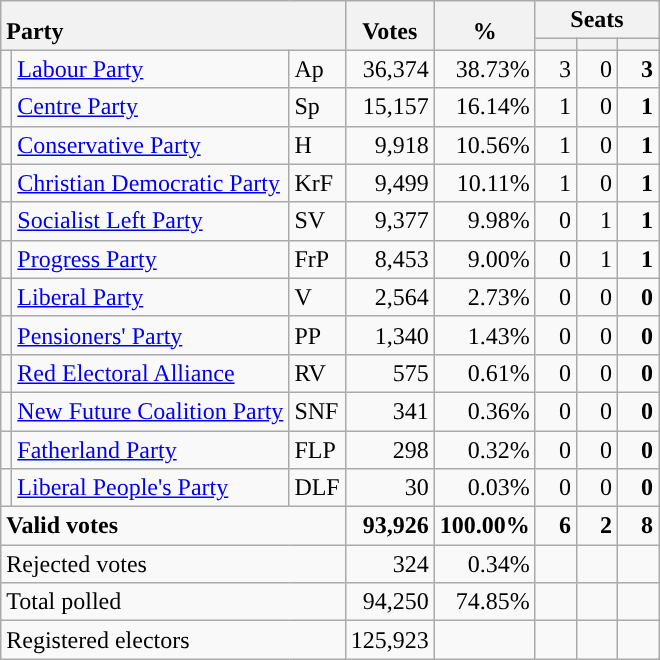<table class="wikitable" border="1" style="text-align:right;">
<tr>
<th style="text-align:left;" valign=bottom rowspan=2 colspan=3>Party</th>
<th align=center valign=bottom rowspan=2 width="50">Votes</th>
<th align=center valign=bottom rowspan=2 width="50">%</th>
<th colspan=3>Seats</th>
</tr>
<tr>
<th align=center valign=bottom width="20"><small></small></th>
<th align=center valign=bottom width="20"><small><a href='#'></a></small></th>
<th align=center valign=bottom width="20"><small></small></th>
</tr>
<tr>
<td style="color:inherit;background:"></td>
<td align=left><a href='#'>Labour Party</a></td>
<td align=left>Ap</td>
<td>36,374</td>
<td>38.73%</td>
<td>3</td>
<td>0</td>
<td><strong>3</strong></td>
</tr>
<tr>
<td style="color:inherit;background:"></td>
<td align=left><a href='#'>Centre Party</a></td>
<td align=left>Sp</td>
<td>15,157</td>
<td>16.14%</td>
<td>1</td>
<td>0</td>
<td><strong>1</strong></td>
</tr>
<tr>
<td style="color:inherit;background:"></td>
<td align=left><a href='#'>Conservative Party</a></td>
<td align=left>H</td>
<td>9,918</td>
<td>10.56%</td>
<td>1</td>
<td>0</td>
<td><strong>1</strong></td>
</tr>
<tr>
<td style="color:inherit;background:"></td>
<td align=left><a href='#'>Christian Democratic Party</a></td>
<td align=left>KrF</td>
<td>9,499</td>
<td>10.11%</td>
<td>1</td>
<td>0</td>
<td><strong>1</strong></td>
</tr>
<tr>
<td style="color:inherit;background:"></td>
<td align=left><a href='#'>Socialist Left Party</a></td>
<td align=left>SV</td>
<td>9,377</td>
<td>9.98%</td>
<td>0</td>
<td>1</td>
<td><strong>1</strong></td>
</tr>
<tr>
<td style="color:inherit;background:"></td>
<td align=left><a href='#'>Progress Party</a></td>
<td align=left>FrP</td>
<td>8,453</td>
<td>9.00%</td>
<td>0</td>
<td>1</td>
<td><strong>1</strong></td>
</tr>
<tr>
<td style="color:inherit;background:"></td>
<td align=left><a href='#'>Liberal Party</a></td>
<td align=left>V</td>
<td>2,564</td>
<td>2.73%</td>
<td>0</td>
<td>0</td>
<td><strong>0</strong></td>
</tr>
<tr>
<td style="color:inherit;background:"></td>
<td align=left><a href='#'>Pensioners' Party</a></td>
<td align=left>PP</td>
<td>1,340</td>
<td>1.43%</td>
<td>0</td>
<td>0</td>
<td><strong>0</strong></td>
</tr>
<tr>
<td style="color:inherit;background:"></td>
<td align=left><a href='#'>Red Electoral Alliance</a></td>
<td align=left>RV</td>
<td>575</td>
<td>0.61%</td>
<td>0</td>
<td>0</td>
<td><strong>0</strong></td>
</tr>
<tr>
<td style="color:inherit;background:"></td>
<td align=left><a href='#'>New Future Coalition Party</a></td>
<td align=left>SNF</td>
<td>341</td>
<td>0.36%</td>
<td>0</td>
<td>0</td>
<td><strong>0</strong></td>
</tr>
<tr>
<td style="color:inherit;background:"></td>
<td align=left><a href='#'>Fatherland Party</a></td>
<td align=left>FLP</td>
<td>298</td>
<td>0.32%</td>
<td>0</td>
<td>0</td>
<td><strong>0</strong></td>
</tr>
<tr>
<td style="color:inherit;background:"></td>
<td align=left><a href='#'>Liberal People's Party</a></td>
<td align=left>DLF</td>
<td>30</td>
<td>0.03%</td>
<td>0</td>
<td>0</td>
<td><strong>0</strong></td>
</tr>
<tr style="font-weight:bold">
<td align=left colspan=3>Valid votes</td>
<td>93,926</td>
<td>100.00%</td>
<td>6</td>
<td>2</td>
<td>8</td>
</tr>
<tr>
<td align=left colspan=3>Rejected votes</td>
<td>324</td>
<td>0.34%</td>
<td></td>
<td></td>
<td></td>
</tr>
<tr>
<td align=left colspan=3>Total polled</td>
<td>94,250</td>
<td>74.85%</td>
<td></td>
<td></td>
<td></td>
</tr>
<tr>
<td align=left colspan=3>Registered electors</td>
<td>125,923</td>
<td></td>
<td></td>
<td></td>
<td></td>
</tr>
</table>
